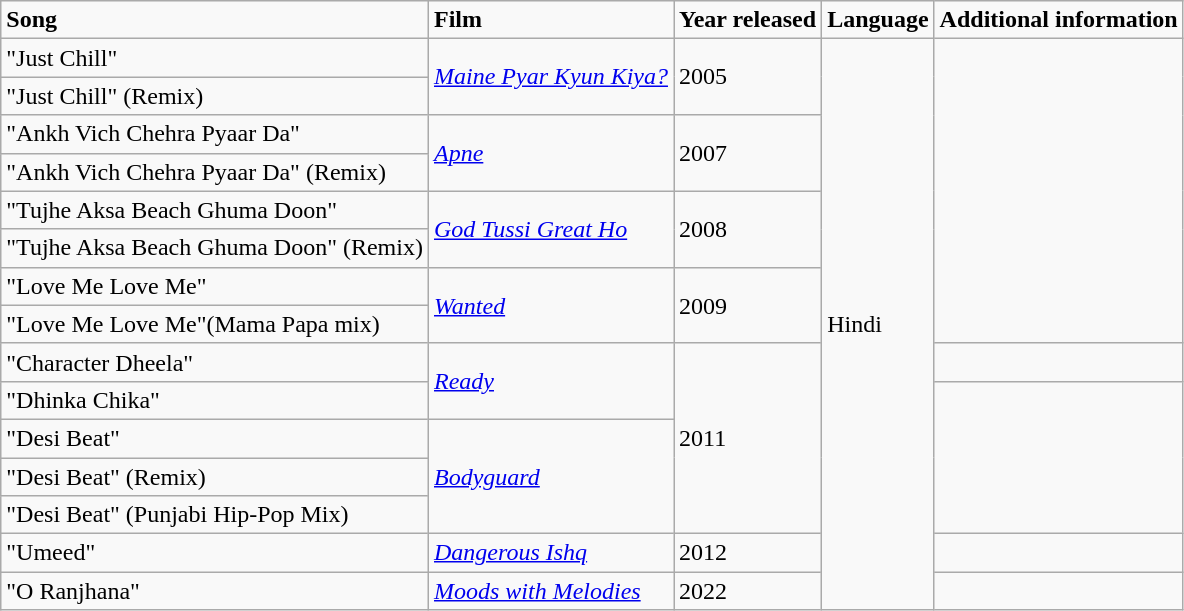<table class="wikitable sortable">
<tr>
<td><strong>Song</strong></td>
<td><strong>Film</strong></td>
<td><strong>Year released</strong></td>
<td><strong>Language</strong></td>
<td><strong>Additional information</strong></td>
</tr>
<tr>
<td>"Just Chill"</td>
<td rowspan=2><em><a href='#'>Maine Pyar Kyun Kiya?</a></em></td>
<td rowspan=2>2005</td>
<td rowspan=15>Hindi</td>
</tr>
<tr>
<td>"Just Chill" (Remix)</td>
</tr>
<tr>
<td>"Ankh Vich Chehra Pyaar Da"</td>
<td rowspan=2><em><a href='#'>Apne</a></em></td>
<td rowspan=2>2007</td>
</tr>
<tr>
<td>"Ankh Vich Chehra Pyaar Da" (Remix)</td>
</tr>
<tr>
<td>"Tujhe Aksa Beach Ghuma Doon"</td>
<td rowspan=2><em><a href='#'>God Tussi Great Ho</a></em></td>
<td rowspan=2>2008</td>
</tr>
<tr>
<td>"Tujhe Aksa Beach Ghuma Doon" (Remix)</td>
</tr>
<tr>
<td>"Love Me Love Me"</td>
<td rowspan=2><em><a href='#'>Wanted</a></em></td>
<td rowspan=2>2009</td>
</tr>
<tr>
<td>"Love Me Love Me"(Mama Papa mix)</td>
</tr>
<tr>
<td>"Character Dheela"</td>
<td rowspan=2><em><a href='#'>Ready</a></em></td>
<td rowspan=5>2011</td>
<td></td>
</tr>
<tr>
<td>"Dhinka Chika"</td>
</tr>
<tr>
<td>"Desi Beat"</td>
<td rowspan=3><em><a href='#'>Bodyguard</a></em></td>
</tr>
<tr>
<td>"Desi Beat" (Remix)</td>
</tr>
<tr>
<td>"Desi Beat" (Punjabi Hip-Pop Mix)</td>
</tr>
<tr>
<td>"Umeed"</td>
<td><em><a href='#'>Dangerous Ishq</a></em></td>
<td>2012</td>
<td></td>
</tr>
<tr>
<td>"O Ranjhana"</td>
<td><em><a href='#'>Moods with Melodies</a></em></td>
<td>2022</td>
</tr>
</table>
